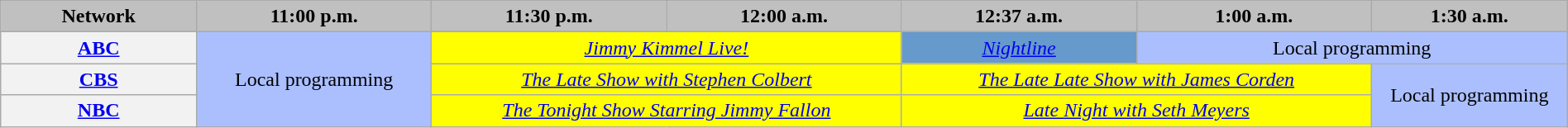<table class="wikitable" style="width:100%;margin-right:0;text-align:center">
<tr>
<th style="background-color:#C0C0C0;text-align:center;width:12.5%;">Network</th>
<th style="background-color:#C0C0C0;text-align:center;width:15%">11:00 p.m.</th>
<th style="background-color:#C0C0C0;text-align:center;width:15%">11:30 p.m.</th>
<th style="background-color:#C0C0C0;text-align:center;width:15%">12:00 a.m.</th>
<th style="background-color:#C0C0C0;text-align:center;width:15%">12:37 a.m.</th>
<th style="background-color:#C0C0C0;text-align:center;width:15%">1:00 a.m.</th>
<th style="background-color:#C0C0C0;text-align:center;width:12.5%">1:30 a.m.</th>
</tr>
<tr>
<th><a href='#'>ABC</a></th>
<td rowspan="3" style="background:#abbfff">Local programming</td>
<td colspan="2" style="background:yellow"><em><a href='#'>Jimmy Kimmel Live!</a></em> </td>
<td style="background: #6699CC"><em><a href='#'>Nightline</a></em></td>
<td colspan="2" style="background:#abbfff">Local programming </td>
</tr>
<tr>
<th><a href='#'>CBS</a></th>
<td colspan="2" style="background:yellow"><em><a href='#'>The Late Show with Stephen Colbert</a></em> </td>
<td colspan="2" style="background:yellow"><em><a href='#'>The Late Late Show with James Corden</a></em></td>
<td rowspan="2" style="background:#abbfff">Local programming </td>
</tr>
<tr>
<th><a href='#'>NBC</a></th>
<td colspan="2" style="background:yellow"><em><a href='#'>The Tonight Show Starring Jimmy Fallon</a></em> </td>
<td colspan="2" style="background:yellow"><em><a href='#'>Late Night with Seth Meyers</a></em></td>
</tr>
</table>
